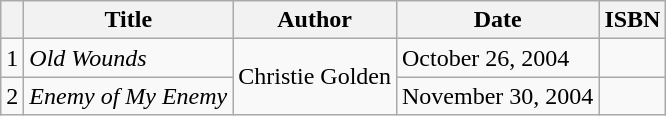<table class="wikitable">
<tr>
<th></th>
<th>Title</th>
<th>Author</th>
<th>Date</th>
<th>ISBN</th>
</tr>
<tr>
<td>1</td>
<td><em>Old Wounds</em></td>
<td rowspan="2">Christie Golden</td>
<td>October 26, 2004</td>
<td></td>
</tr>
<tr>
<td>2</td>
<td><em>Enemy of My Enemy</em></td>
<td>November 30, 2004</td>
<td></td>
</tr>
</table>
